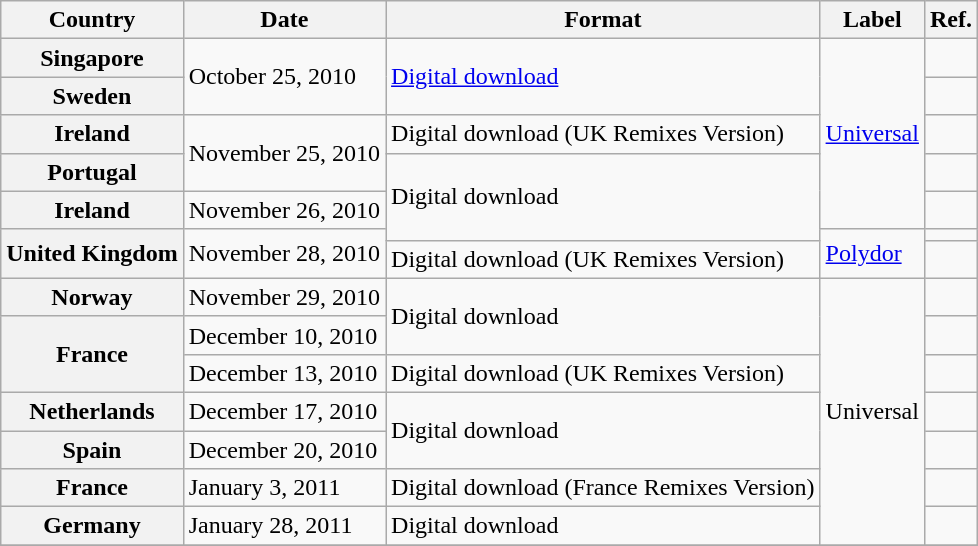<table class="wikitable plainrowheaders">
<tr>
<th>Country</th>
<th>Date</th>
<th>Format</th>
<th>Label</th>
<th>Ref.</th>
</tr>
<tr>
<th scope="row">Singapore</th>
<td rowspan="2">October 25, 2010</td>
<td rowspan="2"><a href='#'>Digital download</a></td>
<td rowspan="5"><a href='#'>Universal</a></td>
<td></td>
</tr>
<tr>
<th scope="row">Sweden</th>
<td></td>
</tr>
<tr>
<th scope="row">Ireland</th>
<td rowspan="2">November 25, 2010</td>
<td>Digital download (UK Remixes Version)</td>
<td></td>
</tr>
<tr>
<th scope="row">Portugal</th>
<td rowspan="3">Digital download</td>
<td></td>
</tr>
<tr>
<th scope="row">Ireland</th>
<td>November 26, 2010</td>
<td></td>
</tr>
<tr>
<th scope="row" rowspan="2">United Kingdom</th>
<td rowspan="2">November 28, 2010</td>
<td rowspan="2"><a href='#'>Polydor</a></td>
<td></td>
</tr>
<tr>
<td>Digital download (UK Remixes Version)</td>
<td></td>
</tr>
<tr>
<th scope="row">Norway</th>
<td>November 29, 2010</td>
<td rowspan="2">Digital download</td>
<td rowspan="7">Universal</td>
<td></td>
</tr>
<tr>
<th scope="row" rowspan="2">France</th>
<td>December 10, 2010</td>
<td></td>
</tr>
<tr>
<td>December 13, 2010</td>
<td>Digital download (UK Remixes Version)</td>
<td></td>
</tr>
<tr>
<th scope="row">Netherlands</th>
<td>December 17, 2010</td>
<td rowspan="2">Digital download</td>
<td></td>
</tr>
<tr>
<th scope="row">Spain</th>
<td>December 20, 2010</td>
<td></td>
</tr>
<tr>
<th scope="row">France</th>
<td>January 3, 2011</td>
<td>Digital download (France Remixes Version)</td>
<td></td>
</tr>
<tr>
<th scope="row">Germany</th>
<td>January 28, 2011</td>
<td>Digital download</td>
<td></td>
</tr>
<tr>
</tr>
</table>
